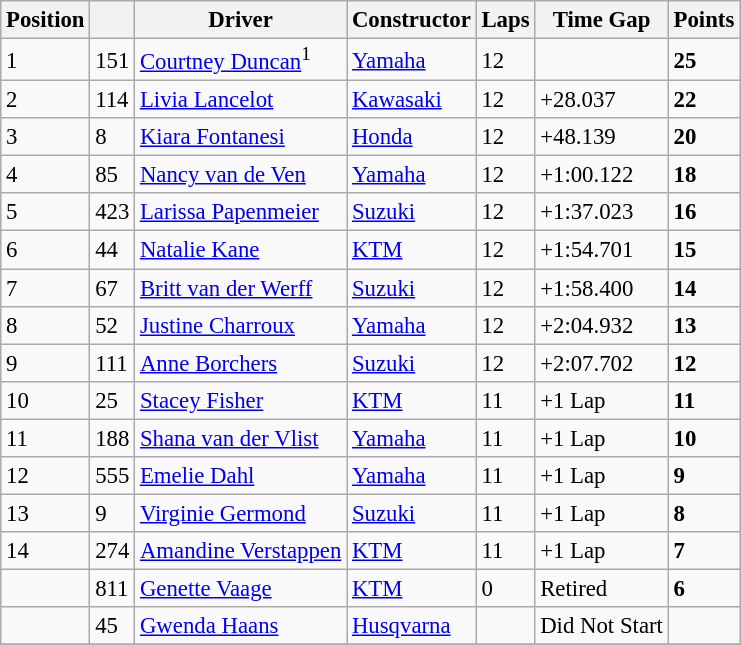<table class="wikitable" style="font-size:95%;">
<tr>
<th>Position</th>
<th></th>
<th>Driver</th>
<th>Constructor</th>
<th>Laps</th>
<th>Time Gap</th>
<th>Points</th>
</tr>
<tr>
<td>1</td>
<td>151</td>
<td> <a href='#'>Courtney Duncan</a><sup>1</sup></td>
<td><a href='#'>Yamaha</a></td>
<td>12</td>
<td></td>
<td><strong>25</strong></td>
</tr>
<tr>
<td>2</td>
<td>114</td>
<td> <a href='#'>Livia Lancelot</a></td>
<td><a href='#'>Kawasaki</a></td>
<td>12</td>
<td>+28.037</td>
<td><strong>22</strong></td>
</tr>
<tr>
<td>3</td>
<td>8</td>
<td> <a href='#'>Kiara Fontanesi</a></td>
<td><a href='#'>Honda</a></td>
<td>12</td>
<td>+48.139</td>
<td><strong>20</strong></td>
</tr>
<tr>
<td>4</td>
<td>85</td>
<td> <a href='#'>Nancy van de Ven</a></td>
<td><a href='#'>Yamaha</a></td>
<td>12</td>
<td>+1:00.122</td>
<td><strong>18</strong></td>
</tr>
<tr>
<td>5</td>
<td>423</td>
<td> <a href='#'>Larissa Papenmeier</a></td>
<td><a href='#'>Suzuki</a></td>
<td>12</td>
<td>+1:37.023</td>
<td><strong>16</strong></td>
</tr>
<tr>
<td>6</td>
<td>44</td>
<td> <a href='#'>Natalie Kane</a></td>
<td><a href='#'>KTM</a></td>
<td>12</td>
<td>+1:54.701</td>
<td><strong>15</strong></td>
</tr>
<tr>
<td>7</td>
<td>67</td>
<td> <a href='#'>Britt van der Werff</a></td>
<td><a href='#'>Suzuki</a></td>
<td>12</td>
<td>+1:58.400</td>
<td><strong>14</strong></td>
</tr>
<tr>
<td>8</td>
<td>52</td>
<td> <a href='#'>Justine Charroux</a></td>
<td><a href='#'>Yamaha</a></td>
<td>12</td>
<td>+2:04.932</td>
<td><strong>13</strong></td>
</tr>
<tr>
<td>9</td>
<td>111</td>
<td> <a href='#'>Anne Borchers</a></td>
<td><a href='#'>Suzuki</a></td>
<td>12</td>
<td>+2:07.702</td>
<td><strong>12</strong></td>
</tr>
<tr>
<td>10</td>
<td>25</td>
<td> <a href='#'>Stacey Fisher</a></td>
<td><a href='#'>KTM</a></td>
<td>11</td>
<td>+1 Lap</td>
<td><strong>11</strong></td>
</tr>
<tr>
<td>11</td>
<td>188</td>
<td> <a href='#'>Shana van der Vlist</a></td>
<td><a href='#'>Yamaha</a></td>
<td>11</td>
<td>+1 Lap</td>
<td><strong>10</strong></td>
</tr>
<tr>
<td>12</td>
<td>555</td>
<td> <a href='#'>Emelie Dahl</a></td>
<td><a href='#'>Yamaha</a></td>
<td>11</td>
<td>+1 Lap</td>
<td><strong>9</strong></td>
</tr>
<tr>
<td>13</td>
<td>9</td>
<td> <a href='#'>Virginie Germond</a></td>
<td><a href='#'>Suzuki</a></td>
<td>11</td>
<td>+1 Lap</td>
<td><strong>8</strong></td>
</tr>
<tr>
<td>14</td>
<td>274</td>
<td> <a href='#'>Amandine Verstappen</a></td>
<td><a href='#'>KTM</a></td>
<td>11</td>
<td>+1 Lap</td>
<td><strong>7</strong></td>
</tr>
<tr>
<td></td>
<td>811</td>
<td> <a href='#'>Genette Vaage</a></td>
<td><a href='#'>KTM</a></td>
<td>0</td>
<td>Retired</td>
<td><strong>6</strong></td>
</tr>
<tr>
<td></td>
<td>45</td>
<td> <a href='#'>Gwenda Haans</a></td>
<td><a href='#'>Husqvarna</a></td>
<td></td>
<td>Did Not Start</td>
<td></td>
</tr>
<tr>
</tr>
</table>
